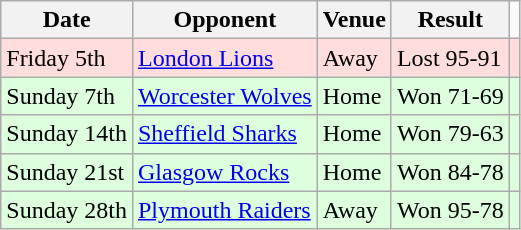<table class="wikitable">
<tr>
<th>Date</th>
<th>Opponent</th>
<th>Venue</th>
<th>Result</th>
</tr>
<tr style="background: #ffdddd;">
<td>Friday 5th</td>
<td><a href='#'>London Lions</a></td>
<td>Away</td>
<td>Lost 95-91</td>
<td style="text-align:center;"></td>
</tr>
<tr style="background: #ddffdd;">
<td>Sunday 7th</td>
<td><a href='#'>Worcester Wolves</a></td>
<td>Home</td>
<td>Won 71-69</td>
<td style="text-align:center;"></td>
</tr>
<tr style="background: #ddffdd;">
<td>Sunday 14th</td>
<td><a href='#'>Sheffield Sharks</a></td>
<td>Home</td>
<td>Won 79-63</td>
<td style="text-align:center;"></td>
</tr>
<tr style="background: #ddffdd;">
<td>Sunday 21st</td>
<td><a href='#'>Glasgow Rocks</a></td>
<td>Home</td>
<td>Won 84-78</td>
<td style="text-align:center;"></td>
</tr>
<tr style="background: #ddffdd;">
<td>Sunday 28th</td>
<td><a href='#'>Plymouth Raiders</a></td>
<td>Away</td>
<td>Won 95-78</td>
<td style="text-align:center;"></td>
</tr>
</table>
